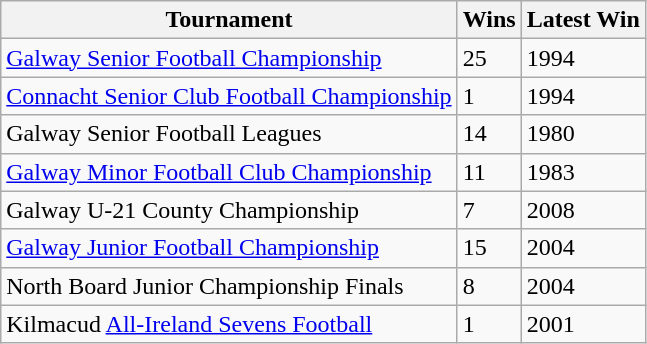<table class="wikitable">
<tr>
<th>Tournament</th>
<th>Wins</th>
<th>Latest Win</th>
</tr>
<tr>
<td><a href='#'>Galway Senior Football Championship</a></td>
<td>25</td>
<td>1994</td>
</tr>
<tr>
<td><a href='#'>Connacht Senior Club Football Championship</a></td>
<td>1</td>
<td>1994</td>
</tr>
<tr>
<td>Galway Senior Football Leagues</td>
<td>14</td>
<td>1980</td>
</tr>
<tr>
<td><a href='#'>Galway Minor Football Club Championship</a></td>
<td>11</td>
<td>1983</td>
</tr>
<tr>
<td>Galway U-21 County Championship</td>
<td>7</td>
<td>2008</td>
</tr>
<tr>
<td><a href='#'>Galway Junior Football Championship</a></td>
<td>15</td>
<td>2004</td>
</tr>
<tr>
<td>North Board Junior Championship Finals</td>
<td>8</td>
<td>2004</td>
</tr>
<tr>
<td>Kilmacud <a href='#'>All-Ireland Sevens Football</a></td>
<td>1</td>
<td>2001</td>
</tr>
</table>
